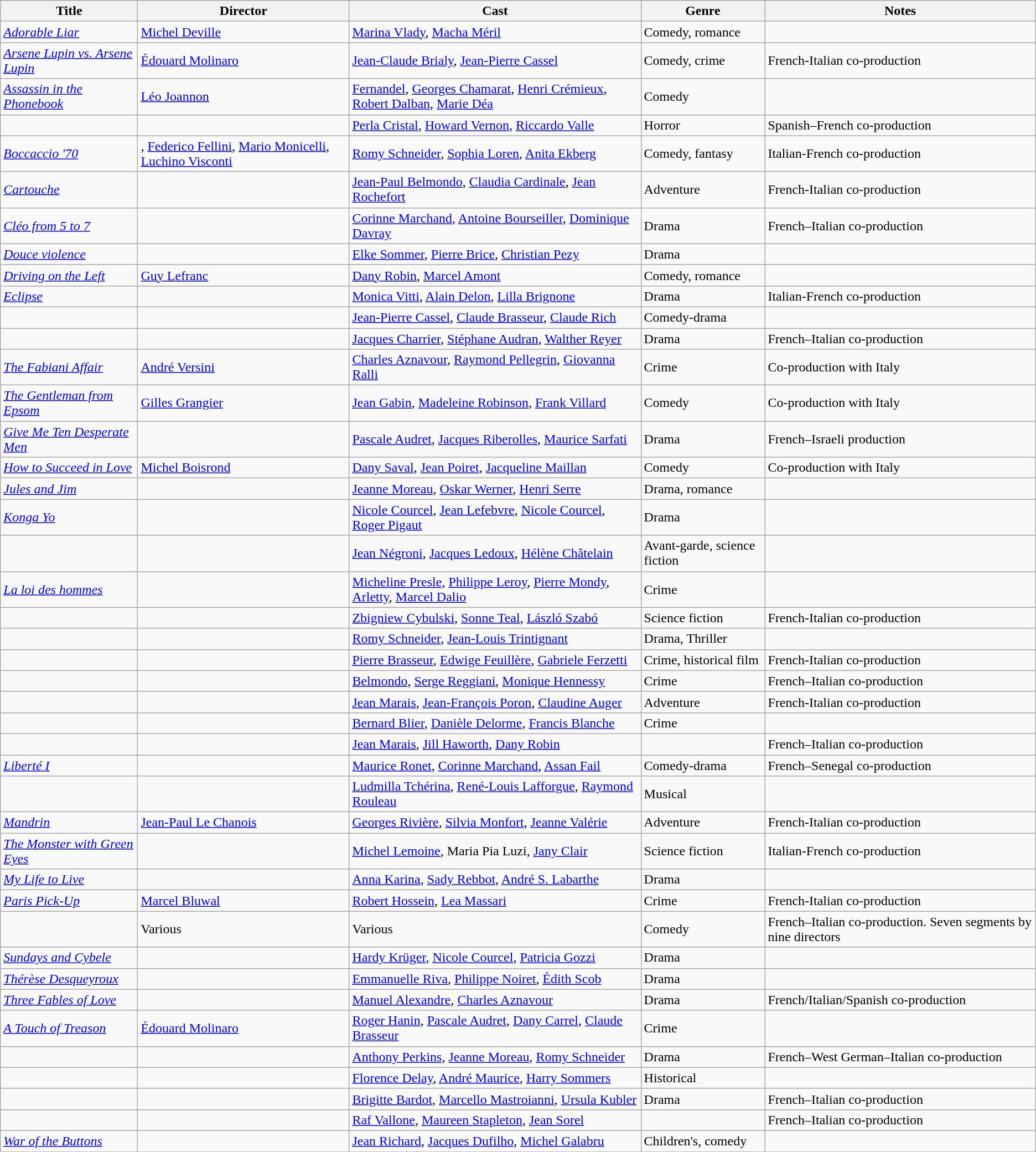<table class="wikitable sortable">
<tr>
<th>Title</th>
<th>Director</th>
<th>Cast</th>
<th>Genre</th>
<th>Notes</th>
</tr>
<tr>
<td><em><a href='#'>Adorable Liar</a></em></td>
<td><a href='#'>Michel Deville</a></td>
<td><a href='#'>Marina Vlady</a>, <a href='#'>Macha Méril</a></td>
<td>Comedy, romance</td>
<td></td>
</tr>
<tr>
<td><em><a href='#'>Arsene Lupin vs. Arsene Lupin</a></em></td>
<td><a href='#'>Édouard Molinaro</a></td>
<td><a href='#'>Jean-Claude Brialy</a>, <a href='#'>Jean-Pierre Cassel</a></td>
<td>Comedy, crime</td>
<td>French-Italian co-production</td>
</tr>
<tr>
<td><em><a href='#'>Assassin in the Phonebook</a></em></td>
<td><a href='#'>Léo Joannon</a></td>
<td><a href='#'>Fernandel</a>, <a href='#'>Georges Chamarat</a>, <a href='#'>Henri Crémieux</a>, <a href='#'>Robert Dalban</a>, <a href='#'>Marie Déa</a></td>
<td>Comedy</td>
<td></td>
</tr>
<tr>
<td></td>
<td></td>
<td><a href='#'>Perla Cristal</a>, <a href='#'>Howard Vernon</a>, <a href='#'>Riccardo Valle</a></td>
<td>Horror</td>
<td>Spanish–French co-production</td>
</tr>
<tr>
<td><em><a href='#'>Boccaccio '70</a></em></td>
<td>, <a href='#'>Federico Fellini</a>, <a href='#'>Mario Monicelli</a>, <a href='#'>Luchino Visconti</a></td>
<td><a href='#'>Romy Schneider</a>, <a href='#'>Sophia Loren</a>, <a href='#'>Anita Ekberg</a></td>
<td>Comedy, fantasy</td>
<td>Italian-French co-production</td>
</tr>
<tr>
<td><em><a href='#'>Cartouche</a></em></td>
<td></td>
<td><a href='#'>Jean-Paul Belmondo</a>, <a href='#'>Claudia Cardinale</a>, <a href='#'>Jean Rochefort</a></td>
<td>Adventure</td>
<td>French-Italian co-production</td>
</tr>
<tr>
<td><em><a href='#'>Cléo from 5 to 7</a></em></td>
<td></td>
<td><a href='#'>Corinne Marchand</a>, <a href='#'>Antoine Bourseiller</a>, <a href='#'>Dominique Davray</a></td>
<td>Drama</td>
<td>French–Italian co-production</td>
</tr>
<tr>
<td><em><a href='#'>Douce violence</a></em></td>
<td></td>
<td><a href='#'>Elke Sommer</a>, <a href='#'>Pierre Brice</a>, <a href='#'>Christian Pezy</a></td>
<td>Drama</td>
<td></td>
</tr>
<tr>
<td><em><a href='#'>Driving on the Left</a></em></td>
<td><a href='#'>Guy Lefranc</a></td>
<td><a href='#'>Dany Robin</a>, <a href='#'>Marcel Amont</a></td>
<td>Comedy, romance</td>
<td></td>
</tr>
<tr>
<td><em><a href='#'>Eclipse</a></em></td>
<td></td>
<td><a href='#'>Monica Vitti</a>, <a href='#'>Alain Delon</a>, <a href='#'>Lilla Brignone</a></td>
<td>Drama</td>
<td>Italian-French co-production</td>
</tr>
<tr>
<td></td>
<td></td>
<td><a href='#'>Jean-Pierre Cassel</a>, <a href='#'>Claude Brasseur</a>, <a href='#'>Claude Rich</a></td>
<td>Comedy-drama</td>
<td></td>
</tr>
<tr>
<td></td>
<td></td>
<td><a href='#'>Jacques Charrier</a>, <a href='#'>Stéphane Audran</a>, <a href='#'>Walther Reyer</a></td>
<td>Drama</td>
<td>French–Italian co-production</td>
</tr>
<tr>
<td><em><a href='#'>The Fabiani Affair</a></em></td>
<td><a href='#'>André Versini</a></td>
<td><a href='#'>Charles Aznavour</a>, <a href='#'>Raymond Pellegrin</a>, <a href='#'>Giovanna Ralli</a></td>
<td>Crime</td>
<td>Co-production with Italy</td>
</tr>
<tr>
<td><em><a href='#'>The Gentleman from Epsom</a></em></td>
<td><a href='#'>Gilles Grangier</a></td>
<td><a href='#'>Jean Gabin</a>, <a href='#'>Madeleine Robinson</a>, <a href='#'>Frank Villard</a></td>
<td>Comedy</td>
<td>Co-production with Italy </td>
</tr>
<tr>
<td><em><a href='#'>Give Me Ten Desperate Men</a></em></td>
<td></td>
<td><a href='#'>Pascale Audret</a>, <a href='#'>Jacques Riberolles</a>, <a href='#'>Maurice Sarfati</a></td>
<td>Drama</td>
<td>French–Israeli production</td>
</tr>
<tr>
<td><em><a href='#'>How to Succeed in Love</a></em></td>
<td><a href='#'>Michel Boisrond</a></td>
<td><a href='#'>Dany Saval</a>, <a href='#'>Jean Poiret</a>, <a href='#'>Jacqueline Maillan</a></td>
<td>Comedy</td>
<td>Co-production with Italy</td>
</tr>
<tr>
<td><em><a href='#'>Jules and Jim</a></em></td>
<td></td>
<td><a href='#'>Jeanne Moreau</a>, <a href='#'>Oskar Werner</a>, <a href='#'>Henri Serre</a></td>
<td>Drama, romance</td>
<td></td>
</tr>
<tr>
<td><em><a href='#'>Konga Yo</a></em></td>
<td></td>
<td><a href='#'>Nicole Courcel</a>, <a href='#'>Jean Lefebvre</a>, <a href='#'>Nicole Courcel</a>, <a href='#'>Roger Pigaut</a></td>
<td>Drama</td>
<td></td>
</tr>
<tr>
<td></td>
<td></td>
<td><a href='#'>Jean Négroni</a>, <a href='#'>Jacques Ledoux</a>, <a href='#'>Hélène Châtelain</a></td>
<td>Avant-garde, science fiction</td>
<td></td>
</tr>
<tr>
<td><em><a href='#'>La loi des hommes</a></em></td>
<td></td>
<td><a href='#'>Micheline Presle</a>, <a href='#'>Philippe Leroy</a>, <a href='#'>Pierre Mondy</a>, <a href='#'>Arletty</a>, <a href='#'>Marcel Dalio</a></td>
<td>Crime</td>
<td></td>
</tr>
<tr>
<td></td>
<td></td>
<td><a href='#'>Zbigniew Cybulski</a>, <a href='#'>Sonne Teal</a>, <a href='#'>László Szabó</a></td>
<td>Science fiction</td>
<td>French-Italian co-production</td>
</tr>
<tr>
<td></td>
<td></td>
<td><a href='#'>Romy Schneider</a>, <a href='#'>Jean-Louis Trintignant</a></td>
<td>Drama, Thriller</td>
<td></td>
</tr>
<tr>
<td></td>
<td></td>
<td><a href='#'>Pierre Brasseur</a>, <a href='#'>Edwige Feuillère</a>, <a href='#'>Gabriele Ferzetti</a></td>
<td>Crime, historical film</td>
<td>French-Italian co-production</td>
</tr>
<tr>
<td></td>
<td></td>
<td><a href='#'>Belmondo</a>, <a href='#'>Serge Reggiani</a>, <a href='#'>Monique Hennessy</a></td>
<td>Crime</td>
<td>French–Italian co-production</td>
</tr>
<tr>
<td></td>
<td></td>
<td><a href='#'>Jean Marais</a>, <a href='#'>Jean-François Poron</a>, <a href='#'>Claudine Auger</a></td>
<td>Adventure</td>
<td>French-Italian co-production</td>
</tr>
<tr>
<td></td>
<td></td>
<td><a href='#'>Bernard Blier</a>, <a href='#'>Danièle Delorme</a>, <a href='#'>Francis Blanche</a></td>
<td>Crime</td>
<td></td>
</tr>
<tr>
<td></td>
<td></td>
<td><a href='#'>Jean Marais</a>, <a href='#'>Jill Haworth</a>, <a href='#'>Dany Robin</a></td>
<td></td>
<td>French–Italian co-production</td>
</tr>
<tr>
<td><em><a href='#'>Liberté I</a></em></td>
<td></td>
<td><a href='#'>Maurice Ronet</a>, <a href='#'>Corinne Marchand</a>, <a href='#'>Assan Fail</a></td>
<td>Comedy-drama</td>
<td>French–Senegal co-production</td>
</tr>
<tr>
<td></td>
<td></td>
<td><a href='#'>Ludmilla Tchérina</a>, <a href='#'>René-Louis Lafforgue</a>, <a href='#'>Raymond Rouleau</a></td>
<td>Musical</td>
<td></td>
</tr>
<tr>
<td><em><a href='#'>Mandrin</a></em></td>
<td><a href='#'>Jean-Paul Le Chanois</a></td>
<td><a href='#'>Georges Rivière</a>, <a href='#'>Silvia Monfort</a>, <a href='#'>Jeanne Valérie</a></td>
<td>Adventure</td>
<td>French-Italian co-production</td>
</tr>
<tr>
<td><em><a href='#'>The Monster with Green Eyes</a></em></td>
<td></td>
<td><a href='#'>Michel Lemoine</a>, Maria Pia Luzi, <a href='#'>Jany Clair</a></td>
<td>Science fiction</td>
<td>Italian-French co-production</td>
</tr>
<tr>
<td><em><a href='#'>My Life to Live</a></em></td>
<td></td>
<td><a href='#'>Anna Karina</a>, <a href='#'>Sady Rebbot</a>, <a href='#'>André S. Labarthe</a></td>
<td>Drama</td>
<td></td>
</tr>
<tr>
<td><em><a href='#'>Paris Pick-Up</a></em></td>
<td><a href='#'>Marcel Bluwal</a></td>
<td><a href='#'>Robert Hossein</a>, <a href='#'>Lea Massari</a></td>
<td>Crime</td>
<td>French-Italian co-production</td>
</tr>
<tr>
<td></td>
<td>Various</td>
<td>Various</td>
<td>Comedy</td>
<td>French–Italian co-production. Seven segments by nine directors</td>
</tr>
<tr>
<td><em><a href='#'>Sundays and Cybele</a></em></td>
<td></td>
<td><a href='#'>Hardy Krüger</a>, <a href='#'>Nicole Courcel</a>, <a href='#'>Patricia Gozzi</a></td>
<td>Drama</td>
<td></td>
</tr>
<tr>
<td><em><a href='#'>Thérèse Desqueyroux</a></em></td>
<td></td>
<td><a href='#'>Emmanuelle Riva</a>, <a href='#'>Philippe Noiret</a>, <a href='#'>Édith Scob</a></td>
<td>Drama</td>
<td></td>
</tr>
<tr>
<td><em><a href='#'>Three Fables of Love</a></em></td>
<td></td>
<td><a href='#'>Manuel Alexandre</a>, <a href='#'>Charles Aznavour</a></td>
<td>Drama</td>
<td>French/Italian/Spanish co-production</td>
</tr>
<tr>
<td><em><a href='#'>A Touch of Treason</a></em></td>
<td><a href='#'>Édouard Molinaro</a></td>
<td><a href='#'>Roger Hanin</a>, <a href='#'>Pascale Audret</a>, <a href='#'>Dany Carrel</a>, <a href='#'>Claude Brasseur</a></td>
<td>Crime</td>
<td></td>
</tr>
<tr>
<td></td>
<td></td>
<td><a href='#'>Anthony Perkins</a>, <a href='#'>Jeanne Moreau</a>, <a href='#'>Romy Schneider</a></td>
<td>Drama</td>
<td>French–West German–Italian co-production</td>
</tr>
<tr>
<td></td>
<td></td>
<td><a href='#'>Florence Delay</a>, <a href='#'>André Maurice</a>, <a href='#'>Harry Sommers</a></td>
<td>Historical</td>
<td></td>
</tr>
<tr>
<td></td>
<td></td>
<td><a href='#'>Brigitte Bardot</a>, <a href='#'>Marcello Mastroianni</a>, <a href='#'>Ursula Kubler</a></td>
<td>Drama</td>
<td>French–Italian co-production</td>
</tr>
<tr>
<td></td>
<td></td>
<td><a href='#'>Raf Vallone</a>, <a href='#'>Maureen Stapleton</a>, <a href='#'>Jean Sorel</a></td>
<td></td>
<td>French–Italian co-production</td>
</tr>
<tr>
<td><em><a href='#'>War of the Buttons</a></em></td>
<td></td>
<td><a href='#'>Jean Richard</a>, <a href='#'>Jacques Dufilho</a>, <a href='#'>Michel Galabru</a></td>
<td>Children's, comedy</td>
<td></td>
</tr>
<tr>
</tr>
</table>
